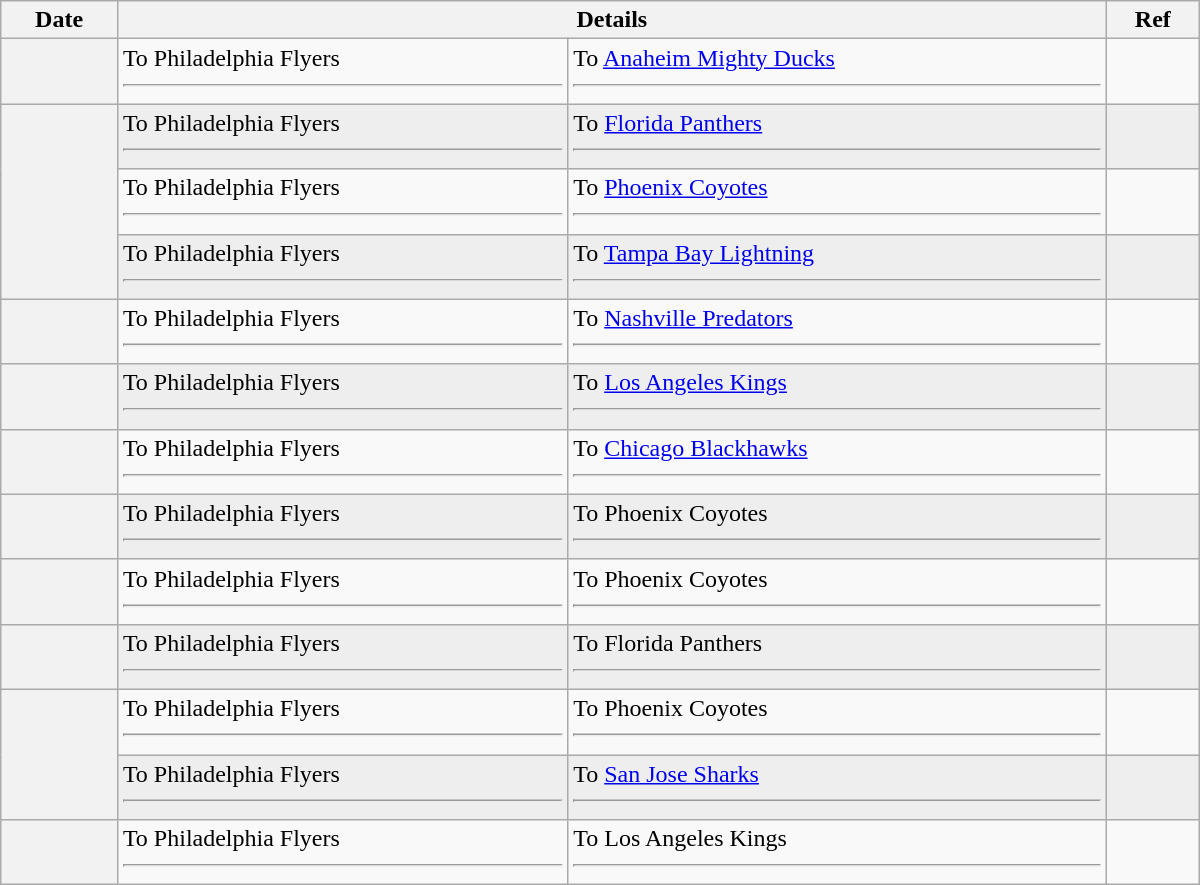<table class="wikitable plainrowheaders" style="width: 50em;">
<tr>
<th scope="col">Date</th>
<th scope="col" colspan="2">Details</th>
<th scope="col">Ref</th>
</tr>
<tr>
<th scope="row"></th>
<td valign="top">To Philadelphia Flyers <hr> </td>
<td valign="top">To <a href='#'>Anaheim Mighty Ducks</a> <hr> </td>
<td></td>
</tr>
<tr bgcolor="#eeeeee">
<th scope="row" rowspan=3></th>
<td valign="top">To Philadelphia Flyers <hr> </td>
<td valign="top">To <a href='#'>Florida Panthers</a> <hr> </td>
<td></td>
</tr>
<tr>
<td valign="top">To Philadelphia Flyers <hr> </td>
<td valign="top">To <a href='#'>Phoenix Coyotes</a> <hr> </td>
<td></td>
</tr>
<tr bgcolor="#eeeeee">
<td valign="top">To Philadelphia Flyers <hr> </td>
<td valign="top">To <a href='#'>Tampa Bay Lightning</a> <hr> </td>
<td></td>
</tr>
<tr>
<th scope="row"></th>
<td valign="top">To Philadelphia Flyers <hr> </td>
<td valign="top">To <a href='#'>Nashville Predators</a> <hr> </td>
<td></td>
</tr>
<tr bgcolor="#eeeeee">
<th scope="row"></th>
<td valign="top">To Philadelphia Flyers <hr> </td>
<td valign="top">To <a href='#'>Los Angeles Kings</a> <hr> </td>
<td></td>
</tr>
<tr>
<th scope="row"></th>
<td valign="top">To Philadelphia Flyers <hr> </td>
<td valign="top">To <a href='#'>Chicago Blackhawks</a> <hr> </td>
<td></td>
</tr>
<tr bgcolor="#eeeeee">
<th scope="row"></th>
<td valign="top">To Philadelphia Flyers <hr> </td>
<td valign="top">To Phoenix Coyotes <hr> </td>
<td></td>
</tr>
<tr>
<th scope="row"></th>
<td valign="top">To Philadelphia Flyers <hr> </td>
<td valign="top">To Phoenix Coyotes <hr> </td>
<td></td>
</tr>
<tr bgcolor="#eeeeee">
<th scope="row"></th>
<td valign="top">To Philadelphia Flyers <hr> </td>
<td valign="top">To Florida Panthers <hr> </td>
<td></td>
</tr>
<tr>
<th scope="row" rowspan=2></th>
<td valign="top">To Philadelphia Flyers <hr> </td>
<td valign="top">To Phoenix Coyotes <hr> </td>
<td></td>
</tr>
<tr bgcolor="#eeeeee">
<td valign="top">To Philadelphia Flyers <hr> </td>
<td valign="top">To <a href='#'>San Jose Sharks</a> <hr> </td>
<td></td>
</tr>
<tr>
<th scope="row"></th>
<td valign="top">To Philadelphia Flyers <hr> </td>
<td valign="top">To Los Angeles Kings <hr> </td>
<td></td>
</tr>
</table>
